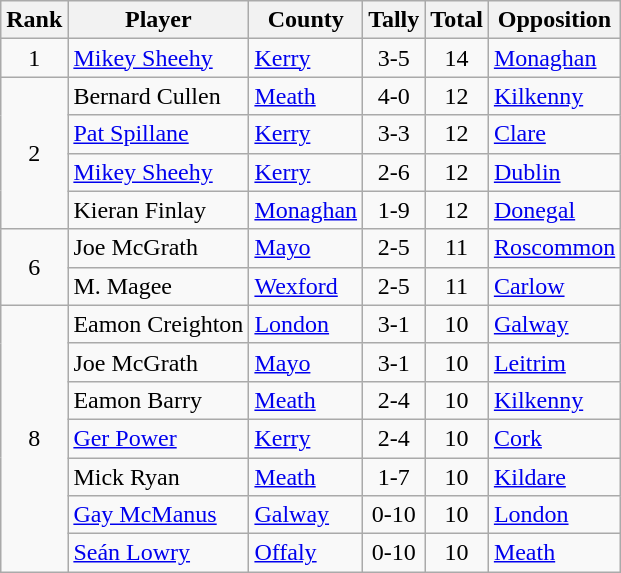<table class="wikitable">
<tr>
<th>Rank</th>
<th>Player</th>
<th>County</th>
<th>Tally</th>
<th>Total</th>
<th>Opposition</th>
</tr>
<tr>
<td rowspan=1 align=center>1</td>
<td><a href='#'>Mikey Sheehy</a></td>
<td><a href='#'>Kerry</a></td>
<td align=center>3-5</td>
<td align=center>14</td>
<td><a href='#'>Monaghan</a></td>
</tr>
<tr>
<td rowspan=4 align=center>2</td>
<td>Bernard Cullen</td>
<td><a href='#'>Meath</a></td>
<td align=center>4-0</td>
<td align=center>12</td>
<td><a href='#'>Kilkenny</a></td>
</tr>
<tr>
<td><a href='#'>Pat Spillane</a></td>
<td><a href='#'>Kerry</a></td>
<td align=center>3-3</td>
<td align=center>12</td>
<td><a href='#'>Clare</a></td>
</tr>
<tr>
<td><a href='#'>Mikey Sheehy</a></td>
<td><a href='#'>Kerry</a></td>
<td align=center>2-6</td>
<td align=center>12</td>
<td><a href='#'>Dublin</a></td>
</tr>
<tr>
<td>Kieran Finlay</td>
<td><a href='#'>Monaghan</a></td>
<td align=center>1-9</td>
<td align=center>12</td>
<td><a href='#'>Donegal</a></td>
</tr>
<tr>
<td rowspan=2 align=center>6</td>
<td>Joe McGrath</td>
<td><a href='#'>Mayo</a></td>
<td align=center>2-5</td>
<td align=center>11</td>
<td><a href='#'>Roscommon</a></td>
</tr>
<tr>
<td>M. Magee</td>
<td><a href='#'>Wexford</a></td>
<td align=center>2-5</td>
<td align=center>11</td>
<td><a href='#'>Carlow</a></td>
</tr>
<tr>
<td rowspan=7 align=center>8</td>
<td>Eamon Creighton</td>
<td><a href='#'>London</a></td>
<td align=center>3-1</td>
<td align=center>10</td>
<td><a href='#'>Galway</a></td>
</tr>
<tr>
<td>Joe McGrath</td>
<td><a href='#'>Mayo</a></td>
<td align=center>3-1</td>
<td align=center>10</td>
<td><a href='#'>Leitrim</a></td>
</tr>
<tr>
<td>Eamon Barry</td>
<td><a href='#'>Meath</a></td>
<td align=center>2-4</td>
<td align=center>10</td>
<td><a href='#'>Kilkenny</a></td>
</tr>
<tr>
<td><a href='#'>Ger Power</a></td>
<td><a href='#'>Kerry</a></td>
<td align=center>2-4</td>
<td align=center>10</td>
<td><a href='#'>Cork</a></td>
</tr>
<tr>
<td>Mick Ryan</td>
<td><a href='#'>Meath</a></td>
<td align=center>1-7</td>
<td align=center>10</td>
<td><a href='#'>Kildare</a></td>
</tr>
<tr>
<td><a href='#'>Gay McManus</a></td>
<td><a href='#'>Galway</a></td>
<td align=center>0-10</td>
<td align=center>10</td>
<td><a href='#'>London</a></td>
</tr>
<tr>
<td><a href='#'>Seán Lowry</a></td>
<td><a href='#'>Offaly</a></td>
<td align=center>0-10</td>
<td align=center>10</td>
<td><a href='#'>Meath</a></td>
</tr>
</table>
